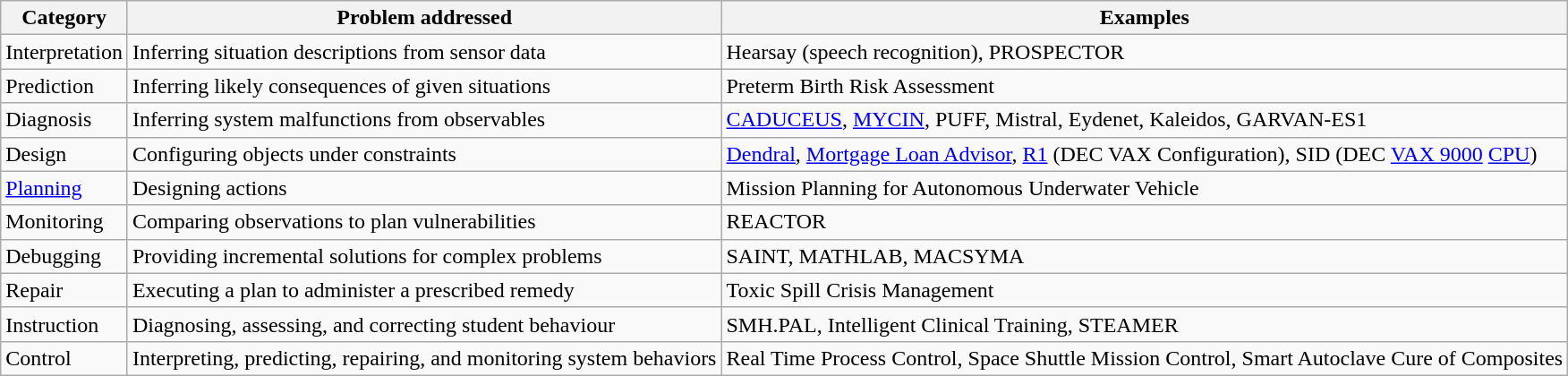<table class="wikitable">
<tr>
<th>Category</th>
<th>Problem addressed</th>
<th>Examples</th>
</tr>
<tr>
<td>Interpretation</td>
<td>Inferring situation descriptions from sensor data</td>
<td>Hearsay (speech recognition), PROSPECTOR</td>
</tr>
<tr>
<td>Prediction</td>
<td>Inferring likely consequences of given situations</td>
<td>Preterm Birth Risk Assessment</td>
</tr>
<tr>
<td>Diagnosis</td>
<td>Inferring system malfunctions from observables</td>
<td><a href='#'>CADUCEUS</a>, <a href='#'>MYCIN</a>, PUFF, Mistral, Eydenet, Kaleidos, GARVAN-ES1</td>
</tr>
<tr>
<td>Design</td>
<td>Configuring objects under constraints</td>
<td><a href='#'>Dendral</a>, <a href='#'>Mortgage Loan Advisor</a>, <a href='#'>R1</a> (DEC VAX Configuration), SID (DEC <a href='#'>VAX 9000</a> <a href='#'>CPU</a>)</td>
</tr>
<tr>
<td><a href='#'>Planning</a></td>
<td>Designing actions</td>
<td>Mission Planning for Autonomous Underwater Vehicle</td>
</tr>
<tr>
<td>Monitoring</td>
<td>Comparing observations to plan vulnerabilities</td>
<td>REACTOR</td>
</tr>
<tr>
<td>Debugging</td>
<td>Providing incremental solutions for complex problems</td>
<td>SAINT, MATHLAB, MACSYMA</td>
</tr>
<tr>
<td>Repair</td>
<td>Executing a plan to administer a prescribed remedy</td>
<td>Toxic Spill Crisis Management</td>
</tr>
<tr>
<td>Instruction</td>
<td>Diagnosing, assessing, and correcting student behaviour</td>
<td>SMH.PAL, Intelligent Clinical Training, STEAMER</td>
</tr>
<tr>
<td>Control</td>
<td>Interpreting, predicting, repairing, and monitoring system behaviors</td>
<td>Real Time Process Control, Space Shuttle Mission Control, Smart Autoclave Cure of Composites</td>
</tr>
</table>
